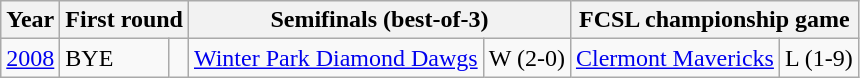<table class="wikitable">
<tr>
<th>Year</th>
<th colspan=2>First round</th>
<th colspan=2>Semifinals (best-of-3)</th>
<th colspan=2>FCSL championship game</th>
</tr>
<tr>
<td><a href='#'>2008</a></td>
<td>BYE</td>
<td></td>
<td><a href='#'>Winter Park Diamond Dawgs</a></td>
<td>W (2-0)</td>
<td><a href='#'>Clermont Mavericks</a></td>
<td>L (1-9)</td>
</tr>
</table>
